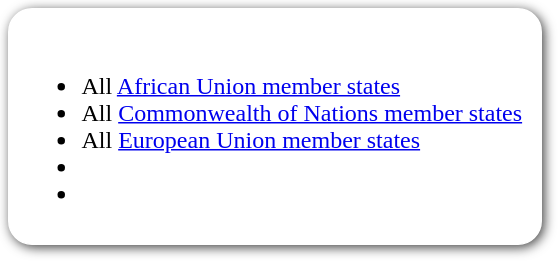<table style=" border-radius:1em; box-shadow: 0.1em 0.1em 0.5em rgba(0,0,0,0.75); background-color: white; border: 1px solid white; padding: 5px;">
<tr style="vertical-align:top;">
<td><br><ul><li> All <a href='#'>African Union member states</a></li><li> All <a href='#'>Commonwealth of Nations member states</a></li><li> All <a href='#'>European Union member states</a></li><li></li><li></li></ul></td>
<td></td>
</tr>
</table>
